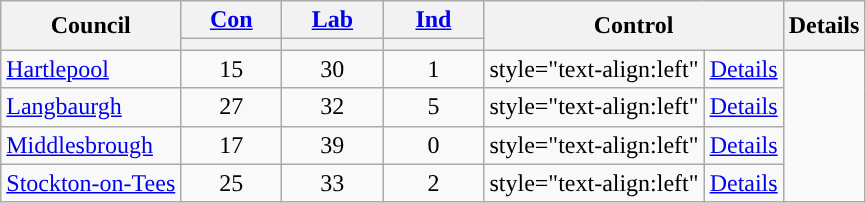<table class="wikitable" style="text-align:center;">
<tr>
<th rowspan=2>Council</th>
<th style="width:60px;"><a href='#'>Con</a></th>
<th style="width:60px;"><a href='#'>Lab</a></th>
<th style="width:60px;"><a href='#'>Ind</a></th>
<th rowspan=2 colspan=2>Control</th>
<th rowspan=2>Details</th>
</tr>
<tr>
<th style="background:"></th>
<th style="background:"></th>
<th style="background:"></th>
</tr>
<tr>
<td style="text-align:left"><a href='#'>Hartlepool</a></td>
<td>15</td>
<td>30</td>
<td>1</td>
<td>style="text-align:left" </td>
<td style="text-align:left"><a href='#'>Details</a></td>
</tr>
<tr>
<td style="text-align:left"><a href='#'>Langbaurgh</a></td>
<td>27</td>
<td>32</td>
<td>5</td>
<td>style="text-align:left" </td>
<td style="text-align:left"><a href='#'>Details</a></td>
</tr>
<tr>
<td style="text-align:left"><a href='#'>Middlesbrough</a></td>
<td>17</td>
<td>39</td>
<td>0</td>
<td>style="text-align:left" </td>
<td style="text-align:left"><a href='#'>Details</a></td>
</tr>
<tr>
<td style="text-align:left"><a href='#'>Stockton-on-Tees</a></td>
<td>25</td>
<td>33</td>
<td>2</td>
<td>style="text-align:left" </td>
<td style="text-align:left"><a href='#'>Details</a></td>
</tr>
</table>
